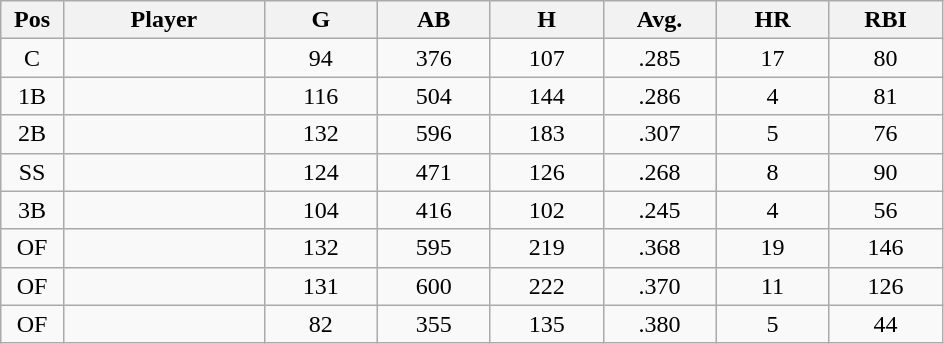<table class="wikitable sortable">
<tr>
<th bgcolor="#DDDDFF" width="5%">Pos</th>
<th bgcolor="#DDDDFF" width="16%">Player</th>
<th bgcolor="#DDDDFF" width="9%">G</th>
<th bgcolor="#DDDDFF" width="9%">AB</th>
<th bgcolor="#DDDDFF" width="9%">H</th>
<th bgcolor="#DDDDFF" width="9%">Avg.</th>
<th bgcolor="#DDDDFF" width="9%">HR</th>
<th bgcolor="#DDDDFF" width="9%">RBI</th>
</tr>
<tr align="center">
<td>C</td>
<td></td>
<td>94</td>
<td>376</td>
<td>107</td>
<td>.285</td>
<td>17</td>
<td>80</td>
</tr>
<tr align="center">
<td>1B</td>
<td></td>
<td>116</td>
<td>504</td>
<td>144</td>
<td>.286</td>
<td>4</td>
<td>81</td>
</tr>
<tr align="center">
<td>2B</td>
<td></td>
<td>132</td>
<td>596</td>
<td>183</td>
<td>.307</td>
<td>5</td>
<td>76</td>
</tr>
<tr align="center">
<td>SS</td>
<td></td>
<td>124</td>
<td>471</td>
<td>126</td>
<td>.268</td>
<td>8</td>
<td>90</td>
</tr>
<tr align="center">
<td>3B</td>
<td></td>
<td>104</td>
<td>416</td>
<td>102</td>
<td>.245</td>
<td>4</td>
<td>56</td>
</tr>
<tr align="center">
<td>OF</td>
<td></td>
<td>132</td>
<td>595</td>
<td>219</td>
<td>.368</td>
<td>19</td>
<td>146</td>
</tr>
<tr align="center">
<td>OF</td>
<td></td>
<td>131</td>
<td>600</td>
<td>222</td>
<td>.370</td>
<td>11</td>
<td>126</td>
</tr>
<tr align="center">
<td>OF</td>
<td></td>
<td>82</td>
<td>355</td>
<td>135</td>
<td>.380</td>
<td>5</td>
<td>44</td>
</tr>
</table>
